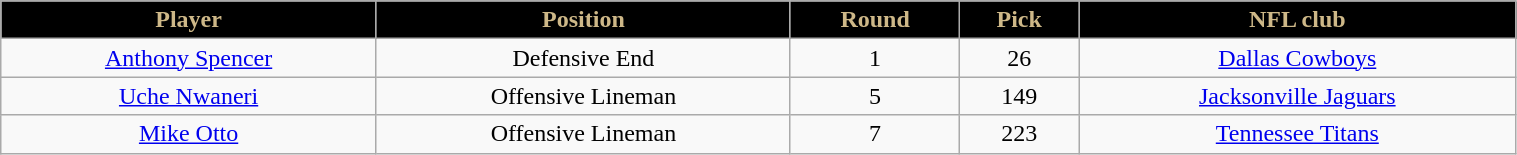<table class="wikitable" width="80%">
<tr align="center"  style="background:black;color:#CEB888;">
<td><strong>Player</strong></td>
<td><strong>Position</strong></td>
<td><strong>Round</strong></td>
<td><strong>Pick</strong></td>
<td><strong>NFL club</strong></td>
</tr>
<tr align="center" bgcolor="">
<td><a href='#'>Anthony Spencer</a></td>
<td>Defensive End</td>
<td>1</td>
<td>26</td>
<td><a href='#'>Dallas Cowboys</a></td>
</tr>
<tr align="center" bgcolor="">
<td><a href='#'>Uche Nwaneri</a></td>
<td>Offensive Lineman</td>
<td>5</td>
<td>149</td>
<td><a href='#'>Jacksonville Jaguars</a></td>
</tr>
<tr align="center" bgcolor="">
<td><a href='#'>Mike Otto</a></td>
<td>Offensive Lineman</td>
<td>7</td>
<td>223</td>
<td><a href='#'>Tennessee Titans</a></td>
</tr>
</table>
